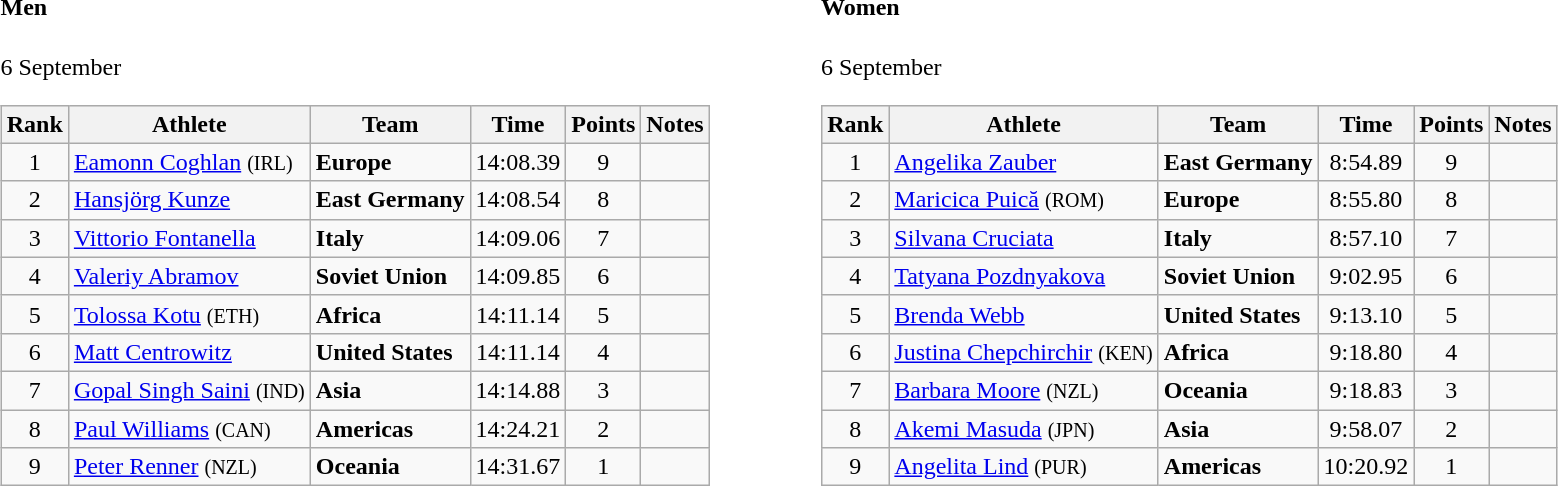<table>
<tr>
<td valign="top"><br><h4>Men</h4>6 September<table class="wikitable" style="text-align:center">
<tr>
<th>Rank</th>
<th>Athlete</th>
<th>Team</th>
<th>Time</th>
<th>Points</th>
<th>Notes</th>
</tr>
<tr>
<td>1</td>
<td align="left"><a href='#'>Eamonn Coghlan</a> <small>(IRL)</small></td>
<td align=left><strong>Europe</strong></td>
<td>14:08.39</td>
<td>9</td>
<td></td>
</tr>
<tr>
<td>2</td>
<td align="left"><a href='#'>Hansjörg Kunze</a></td>
<td align=left><strong>East Germany</strong></td>
<td>14:08.54</td>
<td>8</td>
<td></td>
</tr>
<tr>
<td>3</td>
<td align="left"><a href='#'>Vittorio Fontanella</a></td>
<td align=left><strong>Italy</strong></td>
<td>14:09.06</td>
<td>7</td>
<td></td>
</tr>
<tr>
<td>4</td>
<td align="left"><a href='#'>Valeriy Abramov</a></td>
<td align=left><strong>Soviet Union</strong></td>
<td>14:09.85</td>
<td>6</td>
<td></td>
</tr>
<tr>
<td>5</td>
<td align="left"><a href='#'>Tolossa Kotu</a> <small>(ETH)</small></td>
<td align=left><strong>Africa</strong></td>
<td>14:11.14</td>
<td>5</td>
<td></td>
</tr>
<tr>
<td>6</td>
<td align="left"><a href='#'>Matt Centrowitz</a></td>
<td align=left><strong>United States</strong></td>
<td>14:11.14</td>
<td>4</td>
<td></td>
</tr>
<tr>
<td>7</td>
<td align="left"><a href='#'>Gopal Singh Saini</a> <small>(IND)</small></td>
<td align=left><strong>Asia</strong></td>
<td>14:14.88</td>
<td>3</td>
<td></td>
</tr>
<tr>
<td>8</td>
<td align="left"><a href='#'>Paul Williams</a> <small>(CAN)</small></td>
<td align=left><strong>Americas</strong></td>
<td>14:24.21</td>
<td>2</td>
<td></td>
</tr>
<tr>
<td>9</td>
<td align="left"><a href='#'>Peter Renner</a> <small>(NZL)</small></td>
<td align=left><strong>Oceania</strong></td>
<td>14:31.67</td>
<td>1</td>
<td></td>
</tr>
</table>
</td>
<td width="50"> </td>
<td valign="top"><br><h4>Women</h4>6 September<table class="wikitable" style="text-align:center">
<tr>
<th>Rank</th>
<th>Athlete</th>
<th>Team</th>
<th>Time</th>
<th>Points</th>
<th>Notes</th>
</tr>
<tr>
<td>1</td>
<td align="left"><a href='#'>Angelika Zauber</a></td>
<td align=left><strong>East Germany</strong></td>
<td>8:54.89</td>
<td>9</td>
<td></td>
</tr>
<tr>
<td>2</td>
<td align="left"><a href='#'>Maricica Puică</a> <small>(ROM)</small></td>
<td align=left><strong>Europe</strong></td>
<td>8:55.80</td>
<td>8</td>
<td></td>
</tr>
<tr>
<td>3</td>
<td align="left"><a href='#'>Silvana Cruciata</a></td>
<td align=left><strong>Italy</strong></td>
<td>8:57.10</td>
<td>7</td>
<td></td>
</tr>
<tr>
<td>4</td>
<td align="left"><a href='#'>Tatyana Pozdnyakova</a></td>
<td align=left><strong>Soviet Union</strong></td>
<td>9:02.95</td>
<td>6</td>
<td></td>
</tr>
<tr>
<td>5</td>
<td align="left"><a href='#'>Brenda Webb</a></td>
<td align=left><strong>United States</strong></td>
<td>9:13.10</td>
<td>5</td>
<td></td>
</tr>
<tr>
<td>6</td>
<td align="left"><a href='#'>Justina Chepchirchir</a> <small>(KEN)</small></td>
<td align=left><strong>Africa</strong></td>
<td>9:18.80</td>
<td>4</td>
<td></td>
</tr>
<tr>
<td>7</td>
<td align="left"><a href='#'>Barbara Moore</a> <small>(NZL)</small></td>
<td align=left><strong>Oceania</strong></td>
<td>9:18.83</td>
<td>3</td>
<td></td>
</tr>
<tr>
<td>8</td>
<td align="left"><a href='#'>Akemi Masuda</a> <small>(JPN)</small></td>
<td align=left><strong>Asia</strong></td>
<td>9:58.07</td>
<td>2</td>
<td></td>
</tr>
<tr>
<td>9</td>
<td align="left"><a href='#'>Angelita Lind</a> <small>(PUR)</small></td>
<td align=left><strong>Americas</strong></td>
<td>10:20.92</td>
<td>1</td>
<td></td>
</tr>
</table>
</td>
</tr>
</table>
